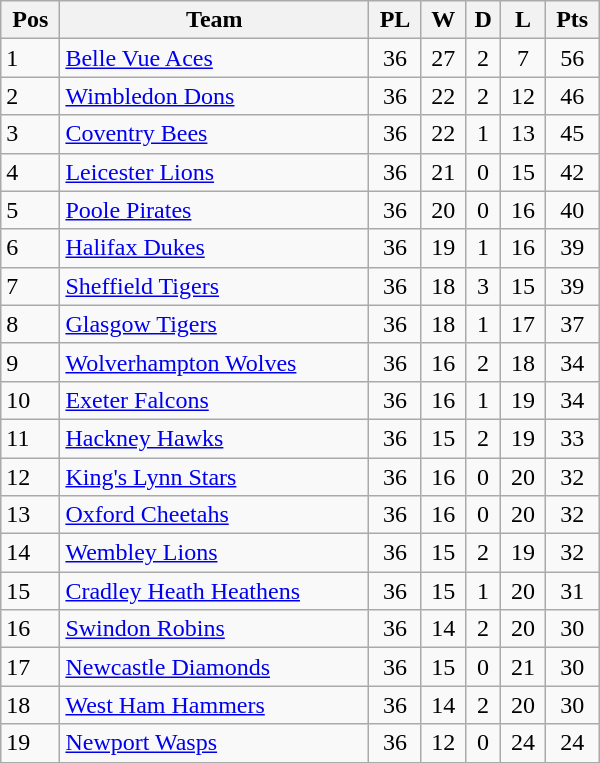<table class=wikitable width="400">
<tr>
<th>Pos</th>
<th>Team</th>
<th>PL</th>
<th>W</th>
<th>D</th>
<th>L</th>
<th>Pts</th>
</tr>
<tr>
<td>1</td>
<td><a href='#'>Belle Vue Aces</a></td>
<td align="center">36</td>
<td align="center">27</td>
<td align="center">2</td>
<td align="center">7</td>
<td align="center">56</td>
</tr>
<tr>
<td>2</td>
<td><a href='#'>Wimbledon Dons</a></td>
<td align="center">36</td>
<td align="center">22</td>
<td align="center">2</td>
<td align="center">12</td>
<td align="center">46</td>
</tr>
<tr>
<td>3</td>
<td><a href='#'>Coventry Bees</a></td>
<td align="center">36</td>
<td align="center">22</td>
<td align="center">1</td>
<td align="center">13</td>
<td align="center">45</td>
</tr>
<tr>
<td>4</td>
<td><a href='#'>Leicester Lions</a></td>
<td align="center">36</td>
<td align="center">21</td>
<td align="center">0</td>
<td align="center">15</td>
<td align="center">42</td>
</tr>
<tr>
<td>5</td>
<td><a href='#'>Poole Pirates</a></td>
<td align="center">36</td>
<td align="center">20</td>
<td align="center">0</td>
<td align="center">16</td>
<td align="center">40</td>
</tr>
<tr>
<td>6</td>
<td><a href='#'>Halifax Dukes</a></td>
<td align="center">36</td>
<td align="center">19</td>
<td align="center">1</td>
<td align="center">16</td>
<td align="center">39</td>
</tr>
<tr>
<td>7</td>
<td><a href='#'>Sheffield Tigers</a></td>
<td align="center">36</td>
<td align="center">18</td>
<td align="center">3</td>
<td align="center">15</td>
<td align="center">39</td>
</tr>
<tr>
<td>8</td>
<td><a href='#'>Glasgow Tigers</a></td>
<td align="center">36</td>
<td align="center">18</td>
<td align="center">1</td>
<td align="center">17</td>
<td align="center">37</td>
</tr>
<tr>
<td>9</td>
<td><a href='#'>Wolverhampton Wolves</a></td>
<td align="center">36</td>
<td align="center">16</td>
<td align="center">2</td>
<td align="center">18</td>
<td align="center">34</td>
</tr>
<tr>
<td>10</td>
<td><a href='#'>Exeter Falcons</a></td>
<td align="center">36</td>
<td align="center">16</td>
<td align="center">1</td>
<td align="center">19</td>
<td align="center">34</td>
</tr>
<tr>
<td>11</td>
<td><a href='#'>Hackney Hawks</a></td>
<td align="center">36</td>
<td align="center">15</td>
<td align="center">2</td>
<td align="center">19</td>
<td align="center">33</td>
</tr>
<tr>
<td>12</td>
<td><a href='#'>King's Lynn Stars</a></td>
<td align="center">36</td>
<td align="center">16</td>
<td align="center">0</td>
<td align="center">20</td>
<td align="center">32</td>
</tr>
<tr>
<td>13</td>
<td><a href='#'>Oxford Cheetahs</a></td>
<td align="center">36</td>
<td align="center">16</td>
<td align="center">0</td>
<td align="center">20</td>
<td align="center">32</td>
</tr>
<tr>
<td>14</td>
<td><a href='#'>Wembley Lions</a></td>
<td align="center">36</td>
<td align="center">15</td>
<td align="center">2</td>
<td align="center">19</td>
<td align="center">32</td>
</tr>
<tr>
<td>15</td>
<td><a href='#'>Cradley Heath Heathens</a></td>
<td align="center">36</td>
<td align="center">15</td>
<td align="center">1</td>
<td align="center">20</td>
<td align="center">31</td>
</tr>
<tr>
<td>16</td>
<td><a href='#'>Swindon Robins</a></td>
<td align="center">36</td>
<td align="center">14</td>
<td align="center">2</td>
<td align="center">20</td>
<td align="center">30</td>
</tr>
<tr>
<td>17</td>
<td><a href='#'>Newcastle Diamonds</a></td>
<td align="center">36</td>
<td align="center">15</td>
<td align="center">0</td>
<td align="center">21</td>
<td align="center">30</td>
</tr>
<tr>
<td>18</td>
<td><a href='#'>West Ham Hammers</a></td>
<td align="center">36</td>
<td align="center">14</td>
<td align="center">2</td>
<td align="center">20</td>
<td align="center">30</td>
</tr>
<tr>
<td>19</td>
<td><a href='#'>Newport Wasps</a></td>
<td align="center">36</td>
<td align="center">12</td>
<td align="center">0</td>
<td align="center">24</td>
<td align="center">24</td>
</tr>
</table>
